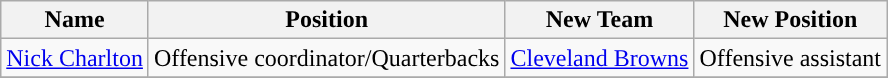<table class="wikitable">
<tr>
<th style="text-align:center; ">Name</th>
<th style="text-align:center; ">Position</th>
<th style="text-align:center; ">New Team</th>
<th style="text-align:center; ">New Position</th>
</tr>
<tr>
<td><a href='#'>Nick Charlton</a></td>
<td>Offensive coordinator/Quarterbacks</td>
<td><a href='#'>Cleveland Browns</a></td>
<td>Offensive assistant</td>
</tr>
<tr>
</tr>
</table>
